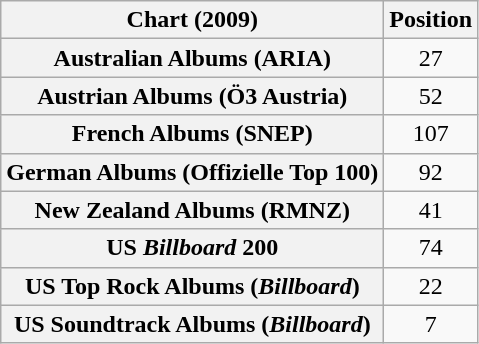<table class="wikitable sortable plainrowheaders" style="text-align:center">
<tr>
<th scope="col">Chart (2009)</th>
<th scope="col">Position</th>
</tr>
<tr>
<th scope="row">Australian Albums (ARIA)</th>
<td>27</td>
</tr>
<tr>
<th scope="row">Austrian Albums (Ö3 Austria)</th>
<td>52</td>
</tr>
<tr>
<th scope="row">French Albums (SNEP)</th>
<td>107</td>
</tr>
<tr>
<th scope="row">German Albums (Offizielle Top 100)</th>
<td>92</td>
</tr>
<tr>
<th scope="row">New Zealand Albums (RMNZ)</th>
<td>41</td>
</tr>
<tr>
<th scope="row">US <em>Billboard</em> 200</th>
<td>74</td>
</tr>
<tr>
<th scope="row">US Top Rock Albums (<em>Billboard</em>)</th>
<td>22</td>
</tr>
<tr>
<th scope="row">US Soundtrack Albums (<em>Billboard</em>)</th>
<td>7</td>
</tr>
</table>
